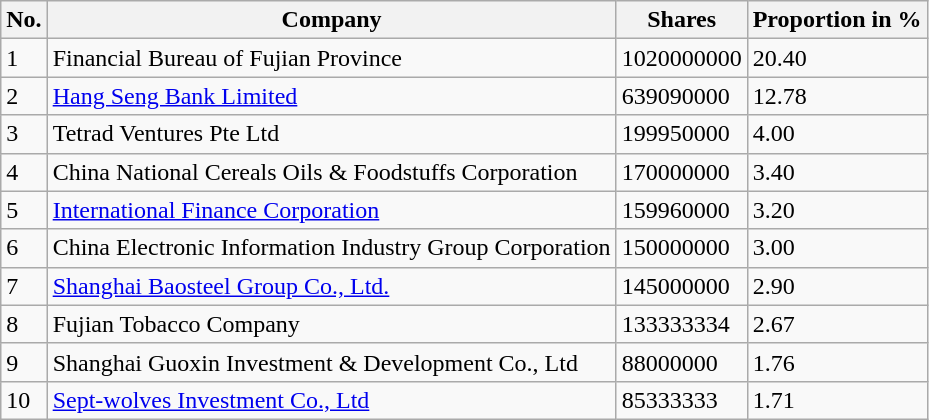<table class="wikitable">
<tr>
<th>No.</th>
<th>Company</th>
<th>Shares</th>
<th>Proportion in %</th>
</tr>
<tr>
<td>1</td>
<td>Financial Bureau of Fujian Province</td>
<td>1020000000</td>
<td>20.40</td>
</tr>
<tr>
<td>2</td>
<td><a href='#'>Hang Seng Bank Limited</a></td>
<td>639090000</td>
<td>12.78</td>
</tr>
<tr>
<td>3</td>
<td>Tetrad Ventures Pte Ltd</td>
<td>199950000</td>
<td>4.00</td>
</tr>
<tr>
<td>4</td>
<td>China National Cereals Oils & Foodstuffs Corporation</td>
<td>170000000</td>
<td>3.40</td>
</tr>
<tr>
<td>5</td>
<td><a href='#'>International Finance Corporation</a></td>
<td>159960000</td>
<td>3.20</td>
</tr>
<tr>
<td>6</td>
<td>China Electronic Information Industry Group Corporation</td>
<td>150000000</td>
<td>3.00</td>
</tr>
<tr>
<td>7</td>
<td><a href='#'>Shanghai Baosteel Group Co., Ltd.</a></td>
<td>145000000</td>
<td>2.90</td>
</tr>
<tr>
<td>8</td>
<td>Fujian Tobacco Company</td>
<td>133333334</td>
<td>2.67</td>
</tr>
<tr>
<td>9</td>
<td>Shanghai Guoxin Investment & Development Co., Ltd</td>
<td>88000000</td>
<td>1.76</td>
</tr>
<tr>
<td>10</td>
<td><a href='#'>Sept-wolves Investment Co., Ltd</a></td>
<td>85333333</td>
<td>1.71</td>
</tr>
</table>
